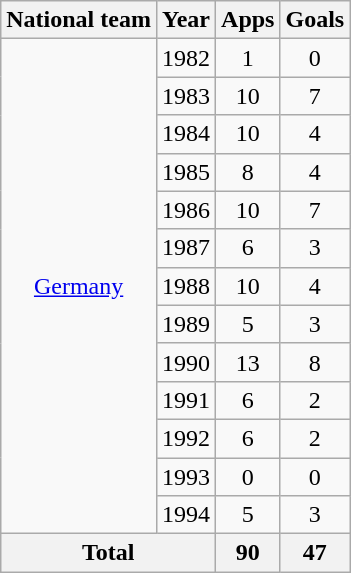<table class="wikitable" style="text-align:center">
<tr>
<th>National team</th>
<th>Year</th>
<th>Apps</th>
<th>Goals</th>
</tr>
<tr>
<td rowspan="13"><a href='#'>Germany</a></td>
<td>1982</td>
<td>1</td>
<td>0</td>
</tr>
<tr>
<td>1983</td>
<td>10</td>
<td>7</td>
</tr>
<tr>
<td>1984</td>
<td>10</td>
<td>4</td>
</tr>
<tr>
<td>1985</td>
<td>8</td>
<td>4</td>
</tr>
<tr>
<td>1986</td>
<td>10</td>
<td>7</td>
</tr>
<tr>
<td>1987</td>
<td>6</td>
<td>3</td>
</tr>
<tr>
<td>1988</td>
<td>10</td>
<td>4</td>
</tr>
<tr>
<td>1989</td>
<td>5</td>
<td>3</td>
</tr>
<tr>
<td>1990</td>
<td>13</td>
<td>8</td>
</tr>
<tr>
<td>1991</td>
<td>6</td>
<td>2</td>
</tr>
<tr>
<td>1992</td>
<td>6</td>
<td>2</td>
</tr>
<tr>
<td>1993</td>
<td>0</td>
<td>0</td>
</tr>
<tr>
<td>1994</td>
<td>5</td>
<td>3</td>
</tr>
<tr>
<th colspan="2">Total</th>
<th>90</th>
<th>47</th>
</tr>
</table>
